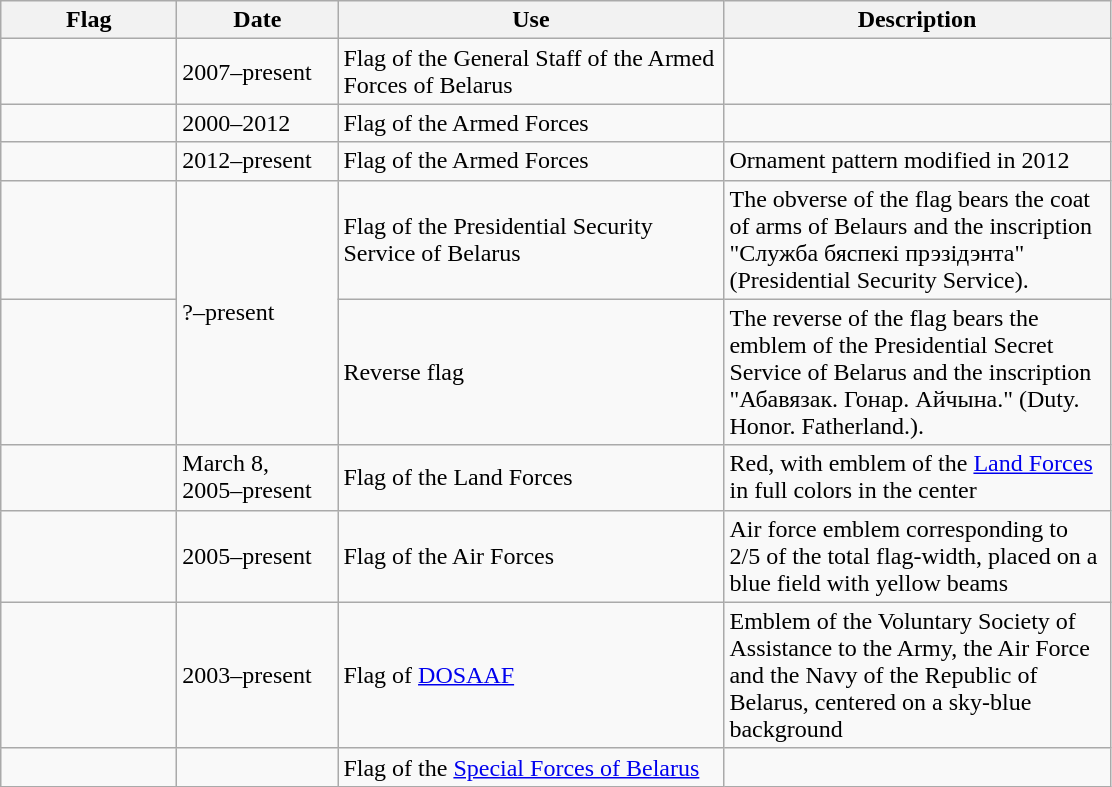<table class="wikitable">
<tr>
<th style="width:110px;">Flag</th>
<th style="width:100px;">Date</th>
<th style="width:250px;">Use</th>
<th style="width:250px;">Description</th>
</tr>
<tr>
<td></td>
<td>2007–present</td>
<td>Flag of the General Staff of the Armed Forces of Belarus</td>
<td></td>
</tr>
<tr>
<td></td>
<td>2000–2012</td>
<td>Flag of the Armed Forces</td>
<td></td>
</tr>
<tr>
<td></td>
<td>2012–present</td>
<td>Flag of the Armed Forces</td>
<td>Ornament pattern modified in 2012</td>
</tr>
<tr>
<td></td>
<td rowspan="2">?–present</td>
<td>Flag of the Presidential Security Service of Belarus</td>
<td>The obverse of the flag bears the coat of arms of Belaurs and the inscription "Служба бяспекі прэзідэнта" (Presidential Security Service).</td>
</tr>
<tr>
<td></td>
<td> Reverse flag</td>
<td>The reverse of the flag bears the emblem of the Presidential Secret Service of Belarus and the inscription "Абавязак. Гонар. Айчына." (Duty. Honor. Fatherland.).</td>
</tr>
<tr>
<td></td>
<td>March 8, 2005–present</td>
<td>Flag of the Land Forces</td>
<td>Red, with emblem of the <a href='#'>Land Forces</a> in full colors in the center</td>
</tr>
<tr>
<td></td>
<td>2005–present</td>
<td>Flag of the Air Forces</td>
<td>Air force emblem corresponding to 2/5 of the total flag-width, placed on a blue field  with yellow beams</td>
</tr>
<tr>
<td></td>
<td>2003–present</td>
<td>Flag of <a href='#'>DOSAAF</a></td>
<td>Emblem of the Voluntary Society of Assistance to the Army, the Air Force and the Navy of the Republic of Belarus, centered on a sky-blue background</td>
</tr>
<tr>
<td></td>
<td></td>
<td>Flag of the <a href='#'>Special Forces of Belarus</a></td>
<td></td>
</tr>
</table>
